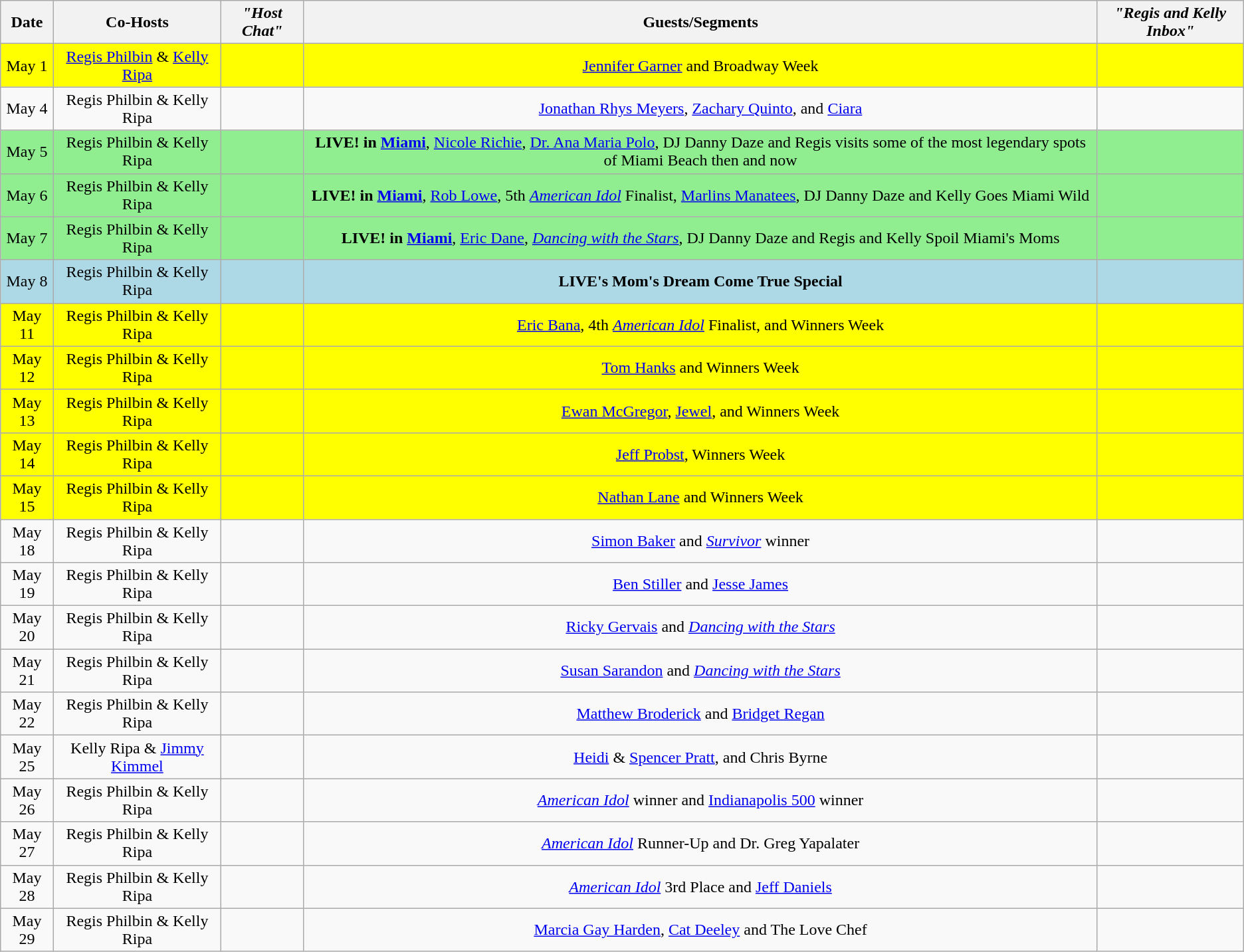<table class="wikitable sortable" style="text-align:center;">
<tr>
<th>Date</th>
<th>Co-Hosts</th>
<th><em>"Host Chat"</em></th>
<th>Guests/Segments</th>
<th><em>"Regis and Kelly Inbox"</em></th>
</tr>
<tr style="background:yellow;">
<td>May 1</td>
<td><a href='#'>Regis Philbin</a> & <a href='#'>Kelly Ripa</a></td>
<td></td>
<td><a href='#'>Jennifer Garner</a> and Broadway Week</td>
<td></td>
</tr>
<tr>
<td>May 4</td>
<td>Regis Philbin & Kelly Ripa</td>
<td></td>
<td><a href='#'>Jonathan Rhys Meyers</a>, <a href='#'>Zachary Quinto</a>, and <a href='#'>Ciara</a></td>
<td></td>
</tr>
<tr style="background:lightgreen;">
<td>May 5</td>
<td>Regis Philbin & Kelly Ripa</td>
<td></td>
<td><strong>LIVE! in <a href='#'>Miami</a></strong>, <a href='#'>Nicole Richie</a>, <a href='#'>Dr. Ana Maria Polo</a>, DJ Danny Daze and Regis visits some of the most legendary spots of Miami Beach then and now</td>
<td></td>
</tr>
<tr style="background:lightgreen;">
<td>May 6</td>
<td>Regis Philbin & Kelly Ripa</td>
<td></td>
<td><strong>LIVE! in <a href='#'>Miami</a></strong>, <a href='#'>Rob Lowe</a>, 5th <em><a href='#'>American Idol</a></em> Finalist, <a href='#'>Marlins Manatees</a>, DJ Danny Daze and Kelly Goes Miami Wild</td>
<td></td>
</tr>
<tr style="background:lightgreen;">
<td>May 7</td>
<td>Regis Philbin & Kelly Ripa</td>
<td></td>
<td><strong>LIVE! in <a href='#'>Miami</a></strong>, <a href='#'>Eric Dane</a>, <em><a href='#'>Dancing with the Stars</a></em>, DJ Danny Daze and Regis and Kelly Spoil Miami's Moms</td>
<td></td>
</tr>
<tr style="background:lightblue;">
<td>May 8</td>
<td>Regis Philbin & Kelly Ripa</td>
<td></td>
<td><strong>LIVE's Mom's Dream Come True Special</strong></td>
<td></td>
</tr>
<tr style="background:yellow;">
<td>May 11</td>
<td>Regis Philbin & Kelly Ripa</td>
<td></td>
<td><a href='#'>Eric Bana</a>, 4th <em><a href='#'>American Idol</a></em> Finalist, and Winners Week</td>
<td></td>
</tr>
<tr style="background:yellow;">
<td>May 12</td>
<td>Regis Philbin & Kelly Ripa</td>
<td></td>
<td><a href='#'>Tom Hanks</a> and Winners Week</td>
<td></td>
</tr>
<tr style="background:yellow;">
<td>May 13</td>
<td>Regis Philbin & Kelly Ripa</td>
<td></td>
<td><a href='#'>Ewan McGregor</a>, <a href='#'>Jewel</a>, and Winners Week</td>
<td></td>
</tr>
<tr style="background:yellow;">
<td>May 14</td>
<td>Regis Philbin & Kelly Ripa</td>
<td></td>
<td><a href='#'>Jeff Probst</a>, Winners Week</td>
<td></td>
</tr>
<tr style="background:yellow;">
<td>May 15</td>
<td>Regis Philbin & Kelly Ripa</td>
<td></td>
<td><a href='#'>Nathan Lane</a> and Winners Week</td>
<td></td>
</tr>
<tr>
<td>May 18</td>
<td>Regis Philbin & Kelly Ripa</td>
<td></td>
<td><a href='#'>Simon Baker</a> and <em><a href='#'>Survivor</a></em> winner</td>
<td></td>
</tr>
<tr>
<td>May 19</td>
<td>Regis Philbin & Kelly Ripa</td>
<td></td>
<td><a href='#'>Ben Stiller</a> and <a href='#'>Jesse James</a></td>
<td></td>
</tr>
<tr>
<td>May 20</td>
<td>Regis Philbin & Kelly Ripa</td>
<td></td>
<td><a href='#'>Ricky Gervais</a> and <em><a href='#'>Dancing with the Stars</a></em></td>
<td></td>
</tr>
<tr>
<td>May 21</td>
<td>Regis Philbin & Kelly Ripa</td>
<td></td>
<td><a href='#'>Susan Sarandon</a> and <em><a href='#'>Dancing with the Stars</a></em></td>
<td></td>
</tr>
<tr>
<td>May 22</td>
<td>Regis Philbin & Kelly Ripa</td>
<td></td>
<td><a href='#'>Matthew Broderick</a> and <a href='#'>Bridget Regan</a></td>
<td></td>
</tr>
<tr>
<td>May 25</td>
<td>Kelly Ripa & <a href='#'>Jimmy Kimmel</a></td>
<td></td>
<td><a href='#'>Heidi</a> & <a href='#'>Spencer Pratt</a>, and Chris Byrne</td>
<td></td>
</tr>
<tr>
<td>May 26</td>
<td>Regis Philbin & Kelly Ripa</td>
<td></td>
<td><em><a href='#'>American Idol</a></em> winner and <a href='#'>Indianapolis 500</a> winner</td>
<td></td>
</tr>
<tr>
<td>May 27</td>
<td>Regis Philbin & Kelly Ripa</td>
<td></td>
<td><em><a href='#'>American Idol</a></em> Runner-Up and Dr. Greg Yapalater</td>
<td></td>
</tr>
<tr>
<td>May 28</td>
<td>Regis Philbin & Kelly Ripa</td>
<td></td>
<td><em><a href='#'>American Idol</a></em> 3rd Place and <a href='#'>Jeff Daniels</a></td>
<td></td>
</tr>
<tr>
<td>May 29</td>
<td>Regis Philbin & Kelly Ripa</td>
<td></td>
<td><a href='#'>Marcia Gay Harden</a>, <a href='#'>Cat Deeley</a> and The Love Chef</td>
<td></td>
</tr>
</table>
